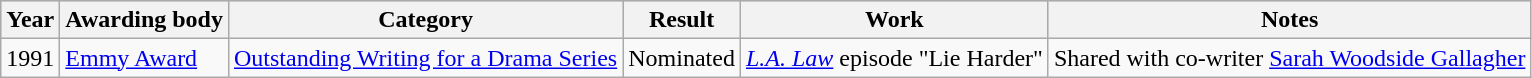<table class="wikitable">
<tr style="background:#ccc; text-align:center;">
<th>Year</th>
<th>Awarding body</th>
<th>Category</th>
<th>Result</th>
<th>Work</th>
<th>Notes</th>
</tr>
<tr>
<td>1991</td>
<td><a href='#'>Emmy Award</a></td>
<td><a href='#'>Outstanding Writing for a Drama Series</a></td>
<td>Nominated</td>
<td><em><a href='#'>L.A. Law</a></em> episode "Lie Harder"</td>
<td>Shared with co-writer <a href='#'>Sarah Woodside Gallagher</a></td>
</tr>
</table>
